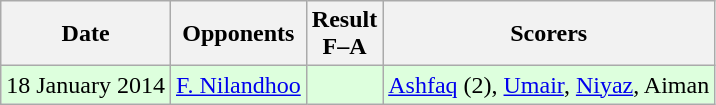<table class="wikitable" style="text-align:center">
<tr>
<th>Date</th>
<th>Opponents</th>
<th>Result<br>F–A</th>
<th>Scorers</th>
</tr>
<tr bgcolor="#ddffdd">
<td>18 January 2014</td>
<td><a href='#'>F. Nilandhoo</a></td>
<td></td>
<td><a href='#'>Ashfaq</a> (2), <a href='#'>Umair</a>, <a href='#'>Niyaz</a>, Aiman</td>
</tr>
</table>
